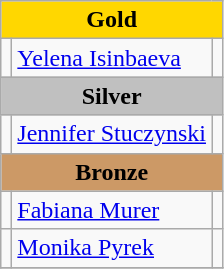<table class="wikitable">
<tr bgcolor=gold>
<td colspan=3 align=center><strong>Gold</strong></td>
</tr>
<tr>
<td></td>
<td><a href='#'>Yelena Isinbaeva</a></td>
<td></td>
</tr>
<tr bgcolor=silver>
<td colspan=3 align=center><strong>Silver</strong></td>
</tr>
<tr>
<td></td>
<td><a href='#'>Jennifer Stuczynski</a></td>
<td></td>
</tr>
<tr bgcolor=cc9966>
<td colspan=3 align=center><strong>Bronze</strong></td>
</tr>
<tr>
<td></td>
<td><a href='#'>Fabiana Murer</a></td>
<td></td>
</tr>
<tr>
<td></td>
<td><a href='#'>Monika Pyrek</a></td>
<td></td>
</tr>
<tr>
</tr>
</table>
